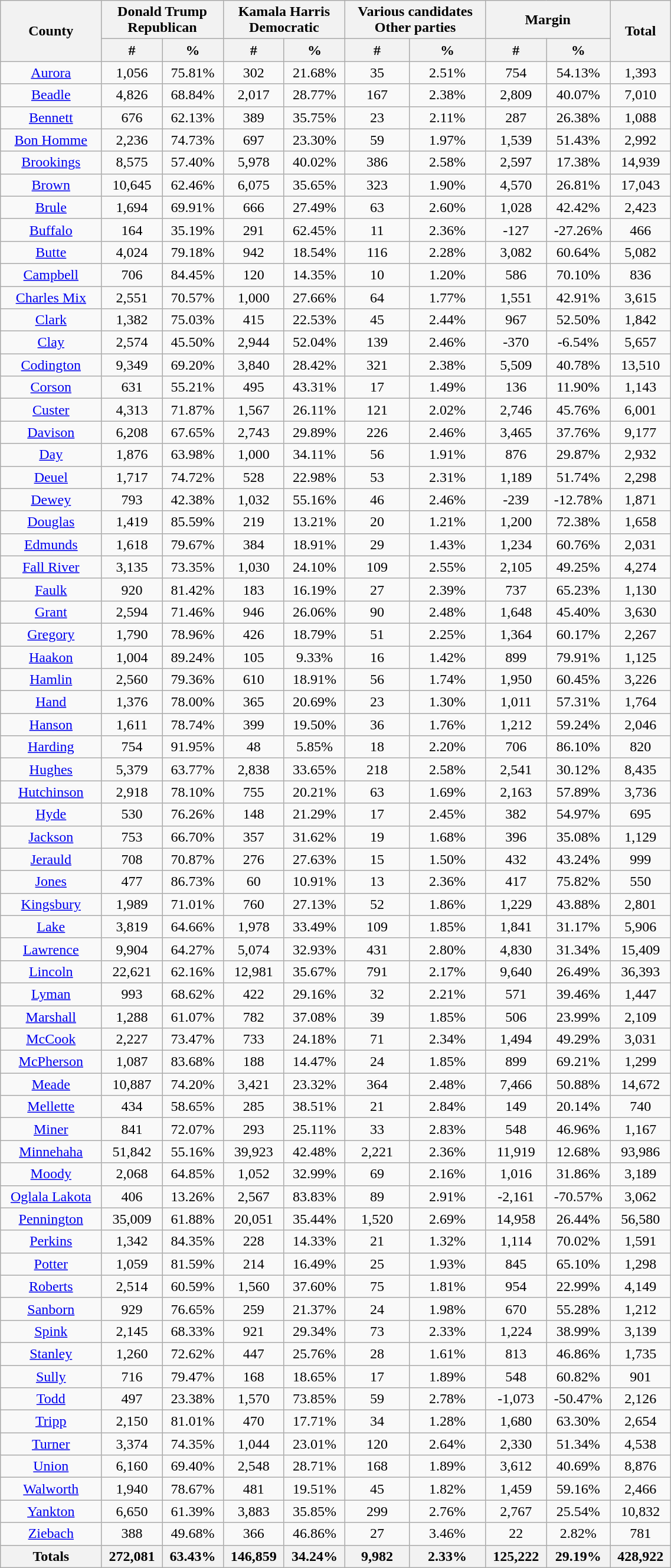<table width="60%" class="wikitable sortable">
<tr>
<th rowspan="2">County</th>
<th colspan="2">Donald Trump<br>Republican</th>
<th colspan="2">Kamala Harris<br>Democratic</th>
<th colspan="2">Various candidates<br>Other parties</th>
<th colspan="2">Margin</th>
<th rowspan="2">Total</th>
</tr>
<tr>
<th style="text-align:center;" data-sort-type="number">#</th>
<th style="text-align:center;" data-sort-type="number">%</th>
<th style="text-align:center;" data-sort-type="number">#</th>
<th style="text-align:center;" data-sort-type="number">%</th>
<th style="text-align:center;" data-sort-type="number">#</th>
<th style="text-align:center;" data-sort-type="number">%</th>
<th style="text-align:center;" data-sort-type="number">#</th>
<th style="text-align:center;" data-sort-type="number">%</th>
</tr>
<tr style="text-align:center;">
<td><a href='#'>Aurora</a></td>
<td>1,056</td>
<td>75.81%</td>
<td>302</td>
<td>21.68%</td>
<td>35</td>
<td>2.51%</td>
<td>754</td>
<td>54.13%</td>
<td>1,393</td>
</tr>
<tr style="text-align:center;">
<td><a href='#'>Beadle</a></td>
<td>4,826</td>
<td>68.84%</td>
<td>2,017</td>
<td>28.77%</td>
<td>167</td>
<td>2.38%</td>
<td>2,809</td>
<td>40.07%</td>
<td>7,010</td>
</tr>
<tr style="text-align:center;">
<td><a href='#'>Bennett</a></td>
<td>676</td>
<td>62.13%</td>
<td>389</td>
<td>35.75%</td>
<td>23</td>
<td>2.11%</td>
<td>287</td>
<td>26.38%</td>
<td>1,088</td>
</tr>
<tr style="text-align:center;">
<td><a href='#'>Bon Homme</a></td>
<td>2,236</td>
<td>74.73%</td>
<td>697</td>
<td>23.30%</td>
<td>59</td>
<td>1.97%</td>
<td>1,539</td>
<td>51.43%</td>
<td>2,992</td>
</tr>
<tr style="text-align:center;">
<td><a href='#'>Brookings</a></td>
<td>8,575</td>
<td>57.40%</td>
<td>5,978</td>
<td>40.02%</td>
<td>386</td>
<td>2.58%</td>
<td>2,597</td>
<td>17.38%</td>
<td>14,939</td>
</tr>
<tr style="text-align:center;">
<td><a href='#'>Brown</a></td>
<td>10,645</td>
<td>62.46%</td>
<td>6,075</td>
<td>35.65%</td>
<td>323</td>
<td>1.90%</td>
<td>4,570</td>
<td>26.81%</td>
<td>17,043</td>
</tr>
<tr style="text-align:center;">
<td><a href='#'>Brule</a></td>
<td>1,694</td>
<td>69.91%</td>
<td>666</td>
<td>27.49%</td>
<td>63</td>
<td>2.60%</td>
<td>1,028</td>
<td>42.42%</td>
<td>2,423</td>
</tr>
<tr style="text-align:center;">
<td><a href='#'>Buffalo</a></td>
<td>164</td>
<td>35.19%</td>
<td>291</td>
<td>62.45%</td>
<td>11</td>
<td>2.36%</td>
<td>-127</td>
<td>-27.26%</td>
<td>466</td>
</tr>
<tr style="text-align:center;">
<td><a href='#'>Butte</a></td>
<td>4,024</td>
<td>79.18%</td>
<td>942</td>
<td>18.54%</td>
<td>116</td>
<td>2.28%</td>
<td>3,082</td>
<td>60.64%</td>
<td>5,082</td>
</tr>
<tr style="text-align:center;">
<td><a href='#'>Campbell</a></td>
<td>706</td>
<td>84.45%</td>
<td>120</td>
<td>14.35%</td>
<td>10</td>
<td>1.20%</td>
<td>586</td>
<td>70.10%</td>
<td>836</td>
</tr>
<tr style="text-align:center;">
<td><a href='#'>Charles Mix</a></td>
<td>2,551</td>
<td>70.57%</td>
<td>1,000</td>
<td>27.66%</td>
<td>64</td>
<td>1.77%</td>
<td>1,551</td>
<td>42.91%</td>
<td>3,615</td>
</tr>
<tr style="text-align:center;">
<td><a href='#'>Clark</a></td>
<td>1,382</td>
<td>75.03%</td>
<td>415</td>
<td>22.53%</td>
<td>45</td>
<td>2.44%</td>
<td>967</td>
<td>52.50%</td>
<td>1,842</td>
</tr>
<tr style="text-align:center;">
<td><a href='#'>Clay</a></td>
<td>2,574</td>
<td>45.50%</td>
<td>2,944</td>
<td>52.04%</td>
<td>139</td>
<td>2.46%</td>
<td>-370</td>
<td>-6.54%</td>
<td>5,657</td>
</tr>
<tr style="text-align:center;">
<td><a href='#'>Codington</a></td>
<td>9,349</td>
<td>69.20%</td>
<td>3,840</td>
<td>28.42%</td>
<td>321</td>
<td>2.38%</td>
<td>5,509</td>
<td>40.78%</td>
<td>13,510</td>
</tr>
<tr style="text-align:center;">
<td><a href='#'>Corson</a></td>
<td>631</td>
<td>55.21%</td>
<td>495</td>
<td>43.31%</td>
<td>17</td>
<td>1.49%</td>
<td>136</td>
<td>11.90%</td>
<td>1,143</td>
</tr>
<tr style="text-align:center;">
<td><a href='#'>Custer</a></td>
<td>4,313</td>
<td>71.87%</td>
<td>1,567</td>
<td>26.11%</td>
<td>121</td>
<td>2.02%</td>
<td>2,746</td>
<td>45.76%</td>
<td>6,001</td>
</tr>
<tr style="text-align:center;">
<td><a href='#'>Davison</a></td>
<td>6,208</td>
<td>67.65%</td>
<td>2,743</td>
<td>29.89%</td>
<td>226</td>
<td>2.46%</td>
<td>3,465</td>
<td>37.76%</td>
<td>9,177</td>
</tr>
<tr style="text-align:center;">
<td><a href='#'>Day</a></td>
<td>1,876</td>
<td>63.98%</td>
<td>1,000</td>
<td>34.11%</td>
<td>56</td>
<td>1.91%</td>
<td>876</td>
<td>29.87%</td>
<td>2,932</td>
</tr>
<tr style="text-align:center;">
<td><a href='#'>Deuel</a></td>
<td>1,717</td>
<td>74.72%</td>
<td>528</td>
<td>22.98%</td>
<td>53</td>
<td>2.31%</td>
<td>1,189</td>
<td>51.74%</td>
<td>2,298</td>
</tr>
<tr style="text-align:center;">
<td><a href='#'>Dewey</a></td>
<td>793</td>
<td>42.38%</td>
<td>1,032</td>
<td>55.16%</td>
<td>46</td>
<td>2.46%</td>
<td>-239</td>
<td>-12.78%</td>
<td>1,871</td>
</tr>
<tr style="text-align:center;">
<td><a href='#'>Douglas</a></td>
<td>1,419</td>
<td>85.59%</td>
<td>219</td>
<td>13.21%</td>
<td>20</td>
<td>1.21%</td>
<td>1,200</td>
<td>72.38%</td>
<td>1,658</td>
</tr>
<tr style="text-align:center;">
<td><a href='#'>Edmunds</a></td>
<td>1,618</td>
<td>79.67%</td>
<td>384</td>
<td>18.91%</td>
<td>29</td>
<td>1.43%</td>
<td>1,234</td>
<td>60.76%</td>
<td>2,031</td>
</tr>
<tr style="text-align:center;">
<td><a href='#'>Fall River</a></td>
<td>3,135</td>
<td>73.35%</td>
<td>1,030</td>
<td>24.10%</td>
<td>109</td>
<td>2.55%</td>
<td>2,105</td>
<td>49.25%</td>
<td>4,274</td>
</tr>
<tr style="text-align:center;">
<td><a href='#'>Faulk</a></td>
<td>920</td>
<td>81.42%</td>
<td>183</td>
<td>16.19%</td>
<td>27</td>
<td>2.39%</td>
<td>737</td>
<td>65.23%</td>
<td>1,130</td>
</tr>
<tr style="text-align:center;">
<td><a href='#'>Grant</a></td>
<td>2,594</td>
<td>71.46%</td>
<td>946</td>
<td>26.06%</td>
<td>90</td>
<td>2.48%</td>
<td>1,648</td>
<td>45.40%</td>
<td>3,630</td>
</tr>
<tr style="text-align:center;">
<td><a href='#'>Gregory</a></td>
<td>1,790</td>
<td>78.96%</td>
<td>426</td>
<td>18.79%</td>
<td>51</td>
<td>2.25%</td>
<td>1,364</td>
<td>60.17%</td>
<td>2,267</td>
</tr>
<tr style="text-align:center;">
<td><a href='#'>Haakon</a></td>
<td>1,004</td>
<td>89.24%</td>
<td>105</td>
<td>9.33%</td>
<td>16</td>
<td>1.42%</td>
<td>899</td>
<td>79.91%</td>
<td>1,125</td>
</tr>
<tr style="text-align:center;">
<td><a href='#'>Hamlin</a></td>
<td>2,560</td>
<td>79.36%</td>
<td>610</td>
<td>18.91%</td>
<td>56</td>
<td>1.74%</td>
<td>1,950</td>
<td>60.45%</td>
<td>3,226</td>
</tr>
<tr style="text-align:center;">
<td><a href='#'>Hand</a></td>
<td>1,376</td>
<td>78.00%</td>
<td>365</td>
<td>20.69%</td>
<td>23</td>
<td>1.30%</td>
<td>1,011</td>
<td>57.31%</td>
<td>1,764</td>
</tr>
<tr style="text-align:center;">
<td><a href='#'>Hanson</a></td>
<td>1,611</td>
<td>78.74%</td>
<td>399</td>
<td>19.50%</td>
<td>36</td>
<td>1.76%</td>
<td>1,212</td>
<td>59.24%</td>
<td>2,046</td>
</tr>
<tr style="text-align:center;">
<td><a href='#'>Harding</a></td>
<td>754</td>
<td>91.95%</td>
<td>48</td>
<td>5.85%</td>
<td>18</td>
<td>2.20%</td>
<td>706</td>
<td>86.10%</td>
<td>820</td>
</tr>
<tr style="text-align:center;">
<td><a href='#'>Hughes</a></td>
<td>5,379</td>
<td>63.77%</td>
<td>2,838</td>
<td>33.65%</td>
<td>218</td>
<td>2.58%</td>
<td>2,541</td>
<td>30.12%</td>
<td>8,435</td>
</tr>
<tr style="text-align:center;">
<td><a href='#'>Hutchinson</a></td>
<td>2,918</td>
<td>78.10%</td>
<td>755</td>
<td>20.21%</td>
<td>63</td>
<td>1.69%</td>
<td>2,163</td>
<td>57.89%</td>
<td>3,736</td>
</tr>
<tr style="text-align:center;">
<td><a href='#'>Hyde</a></td>
<td>530</td>
<td>76.26%</td>
<td>148</td>
<td>21.29%</td>
<td>17</td>
<td>2.45%</td>
<td>382</td>
<td>54.97%</td>
<td>695</td>
</tr>
<tr style="text-align:center;">
<td><a href='#'>Jackson</a></td>
<td>753</td>
<td>66.70%</td>
<td>357</td>
<td>31.62%</td>
<td>19</td>
<td>1.68%</td>
<td>396</td>
<td>35.08%</td>
<td>1,129</td>
</tr>
<tr style="text-align:center;">
<td><a href='#'>Jerauld</a></td>
<td>708</td>
<td>70.87%</td>
<td>276</td>
<td>27.63%</td>
<td>15</td>
<td>1.50%</td>
<td>432</td>
<td>43.24%</td>
<td>999</td>
</tr>
<tr style="text-align:center;">
<td><a href='#'>Jones</a></td>
<td>477</td>
<td>86.73%</td>
<td>60</td>
<td>10.91%</td>
<td>13</td>
<td>2.36%</td>
<td>417</td>
<td>75.82%</td>
<td>550</td>
</tr>
<tr style="text-align:center;">
<td><a href='#'>Kingsbury</a></td>
<td>1,989</td>
<td>71.01%</td>
<td>760</td>
<td>27.13%</td>
<td>52</td>
<td>1.86%</td>
<td>1,229</td>
<td>43.88%</td>
<td>2,801</td>
</tr>
<tr style="text-align:center;">
<td><a href='#'>Lake</a></td>
<td>3,819</td>
<td>64.66%</td>
<td>1,978</td>
<td>33.49%</td>
<td>109</td>
<td>1.85%</td>
<td>1,841</td>
<td>31.17%</td>
<td>5,906</td>
</tr>
<tr style="text-align:center;">
<td><a href='#'>Lawrence</a></td>
<td>9,904</td>
<td>64.27%</td>
<td>5,074</td>
<td>32.93%</td>
<td>431</td>
<td>2.80%</td>
<td>4,830</td>
<td>31.34%</td>
<td>15,409</td>
</tr>
<tr style="text-align:center;">
<td><a href='#'>Lincoln</a></td>
<td>22,621</td>
<td>62.16%</td>
<td>12,981</td>
<td>35.67%</td>
<td>791</td>
<td>2.17%</td>
<td>9,640</td>
<td>26.49%</td>
<td>36,393</td>
</tr>
<tr style="text-align:center;">
<td><a href='#'>Lyman</a></td>
<td>993</td>
<td>68.62%</td>
<td>422</td>
<td>29.16%</td>
<td>32</td>
<td>2.21%</td>
<td>571</td>
<td>39.46%</td>
<td>1,447</td>
</tr>
<tr style="text-align:center;">
<td><a href='#'>Marshall</a></td>
<td>1,288</td>
<td>61.07%</td>
<td>782</td>
<td>37.08%</td>
<td>39</td>
<td>1.85%</td>
<td>506</td>
<td>23.99%</td>
<td>2,109</td>
</tr>
<tr style="text-align:center;">
<td><a href='#'>McCook</a></td>
<td>2,227</td>
<td>73.47%</td>
<td>733</td>
<td>24.18%</td>
<td>71</td>
<td>2.34%</td>
<td>1,494</td>
<td>49.29%</td>
<td>3,031</td>
</tr>
<tr style="text-align:center;">
<td><a href='#'>McPherson</a></td>
<td>1,087</td>
<td>83.68%</td>
<td>188</td>
<td>14.47%</td>
<td>24</td>
<td>1.85%</td>
<td>899</td>
<td>69.21%</td>
<td>1,299</td>
</tr>
<tr style="text-align:center;">
<td><a href='#'>Meade</a></td>
<td>10,887</td>
<td>74.20%</td>
<td>3,421</td>
<td>23.32%</td>
<td>364</td>
<td>2.48%</td>
<td>7,466</td>
<td>50.88%</td>
<td>14,672</td>
</tr>
<tr style="text-align:center;">
<td><a href='#'>Mellette</a></td>
<td>434</td>
<td>58.65%</td>
<td>285</td>
<td>38.51%</td>
<td>21</td>
<td>2.84%</td>
<td>149</td>
<td>20.14%</td>
<td>740</td>
</tr>
<tr style="text-align:center;">
<td><a href='#'>Miner</a></td>
<td>841</td>
<td>72.07%</td>
<td>293</td>
<td>25.11%</td>
<td>33</td>
<td>2.83%</td>
<td>548</td>
<td>46.96%</td>
<td>1,167</td>
</tr>
<tr style="text-align:center;">
<td><a href='#'>Minnehaha</a></td>
<td>51,842</td>
<td>55.16%</td>
<td>39,923</td>
<td>42.48%</td>
<td>2,221</td>
<td>2.36%</td>
<td>11,919</td>
<td>12.68%</td>
<td>93,986</td>
</tr>
<tr style="text-align:center;">
<td><a href='#'>Moody</a></td>
<td>2,068</td>
<td>64.85%</td>
<td>1,052</td>
<td>32.99%</td>
<td>69</td>
<td>2.16%</td>
<td>1,016</td>
<td>31.86%</td>
<td>3,189</td>
</tr>
<tr style="text-align:center;">
<td><a href='#'>Oglala Lakota</a></td>
<td>406</td>
<td>13.26%</td>
<td>2,567</td>
<td>83.83%</td>
<td>89</td>
<td>2.91%</td>
<td>-2,161</td>
<td>-70.57%</td>
<td>3,062</td>
</tr>
<tr style="text-align:center;">
<td><a href='#'>Pennington</a></td>
<td>35,009</td>
<td>61.88%</td>
<td>20,051</td>
<td>35.44%</td>
<td>1,520</td>
<td>2.69%</td>
<td>14,958</td>
<td>26.44%</td>
<td>56,580</td>
</tr>
<tr style="text-align:center;">
<td><a href='#'>Perkins</a></td>
<td>1,342</td>
<td>84.35%</td>
<td>228</td>
<td>14.33%</td>
<td>21</td>
<td>1.32%</td>
<td>1,114</td>
<td>70.02%</td>
<td>1,591</td>
</tr>
<tr style="text-align:center;">
<td><a href='#'>Potter</a></td>
<td>1,059</td>
<td>81.59%</td>
<td>214</td>
<td>16.49%</td>
<td>25</td>
<td>1.93%</td>
<td>845</td>
<td>65.10%</td>
<td>1,298</td>
</tr>
<tr style="text-align:center;">
<td><a href='#'>Roberts</a></td>
<td>2,514</td>
<td>60.59%</td>
<td>1,560</td>
<td>37.60%</td>
<td>75</td>
<td>1.81%</td>
<td>954</td>
<td>22.99%</td>
<td>4,149</td>
</tr>
<tr style="text-align:center;">
<td><a href='#'>Sanborn</a></td>
<td>929</td>
<td>76.65%</td>
<td>259</td>
<td>21.37%</td>
<td>24</td>
<td>1.98%</td>
<td>670</td>
<td>55.28%</td>
<td>1,212</td>
</tr>
<tr style="text-align:center;">
<td><a href='#'>Spink</a></td>
<td>2,145</td>
<td>68.33%</td>
<td>921</td>
<td>29.34%</td>
<td>73</td>
<td>2.33%</td>
<td>1,224</td>
<td>38.99%</td>
<td>3,139</td>
</tr>
<tr style="text-align:center;">
<td><a href='#'>Stanley</a></td>
<td>1,260</td>
<td>72.62%</td>
<td>447</td>
<td>25.76%</td>
<td>28</td>
<td>1.61%</td>
<td>813</td>
<td>46.86%</td>
<td>1,735</td>
</tr>
<tr style="text-align:center;">
<td><a href='#'>Sully</a></td>
<td>716</td>
<td>79.47%</td>
<td>168</td>
<td>18.65%</td>
<td>17</td>
<td>1.89%</td>
<td>548</td>
<td>60.82%</td>
<td>901</td>
</tr>
<tr style="text-align:center;">
<td><a href='#'>Todd</a></td>
<td>497</td>
<td>23.38%</td>
<td>1,570</td>
<td>73.85%</td>
<td>59</td>
<td>2.78%</td>
<td>-1,073</td>
<td>-50.47%</td>
<td>2,126</td>
</tr>
<tr style="text-align:center;">
<td><a href='#'>Tripp</a></td>
<td>2,150</td>
<td>81.01%</td>
<td>470</td>
<td>17.71%</td>
<td>34</td>
<td>1.28%</td>
<td>1,680</td>
<td>63.30%</td>
<td>2,654</td>
</tr>
<tr style="text-align:center;">
<td><a href='#'>Turner</a></td>
<td>3,374</td>
<td>74.35%</td>
<td>1,044</td>
<td>23.01%</td>
<td>120</td>
<td>2.64%</td>
<td>2,330</td>
<td>51.34%</td>
<td>4,538</td>
</tr>
<tr style="text-align:center;">
<td><a href='#'>Union</a></td>
<td>6,160</td>
<td>69.40%</td>
<td>2,548</td>
<td>28.71%</td>
<td>168</td>
<td>1.89%</td>
<td>3,612</td>
<td>40.69%</td>
<td>8,876</td>
</tr>
<tr style="text-align:center;">
<td><a href='#'>Walworth</a></td>
<td>1,940</td>
<td>78.67%</td>
<td>481</td>
<td>19.51%</td>
<td>45</td>
<td>1.82%</td>
<td>1,459</td>
<td>59.16%</td>
<td>2,466</td>
</tr>
<tr style="text-align:center;">
<td><a href='#'>Yankton</a></td>
<td>6,650</td>
<td>61.39%</td>
<td>3,883</td>
<td>35.85%</td>
<td>299</td>
<td>2.76%</td>
<td>2,767</td>
<td>25.54%</td>
<td>10,832</td>
</tr>
<tr style="text-align:center;">
<td><a href='#'>Ziebach</a></td>
<td>388</td>
<td>49.68%</td>
<td>366</td>
<td>46.86%</td>
<td>27</td>
<td>3.46%</td>
<td>22</td>
<td>2.82%</td>
<td>781</td>
</tr>
<tr>
<th>Totals</th>
<th>272,081</th>
<th>63.43%</th>
<th>146,859</th>
<th>34.24%</th>
<th>9,982</th>
<th>2.33%</th>
<th>125,222</th>
<th>29.19%</th>
<th>428,922</th>
</tr>
</table>
